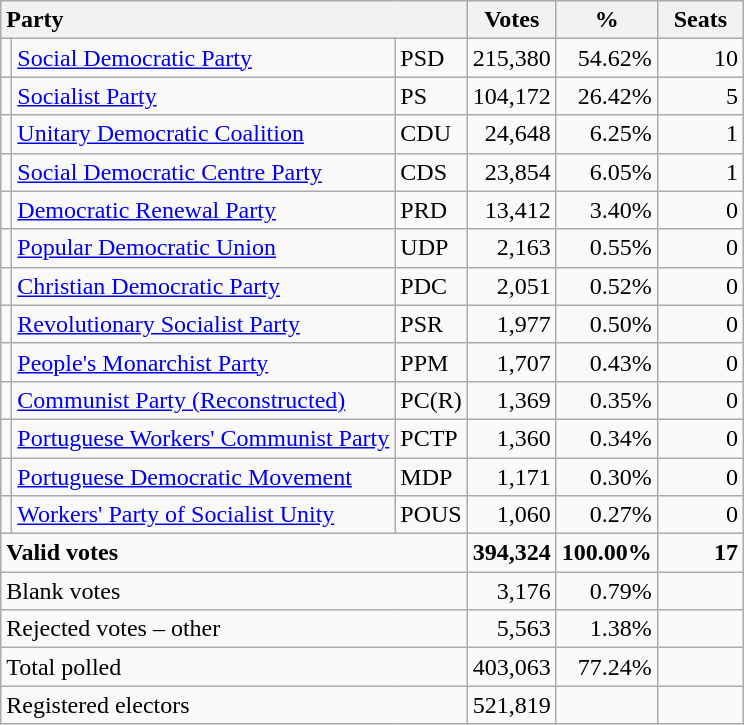<table class="wikitable" border="1" style="text-align:right;">
<tr>
<th style="text-align:left;" colspan=3>Party</th>
<th align=center width="50">Votes</th>
<th align=center width="50">%</th>
<th align=center width="50">Seats</th>
</tr>
<tr>
<td></td>
<td align=left><a href='#'>Social Democratic Party</a></td>
<td align=left>PSD</td>
<td>215,380</td>
<td>54.62%</td>
<td>10</td>
</tr>
<tr>
<td></td>
<td align=left><a href='#'>Socialist Party</a></td>
<td align=left>PS</td>
<td>104,172</td>
<td>26.42%</td>
<td>5</td>
</tr>
<tr>
<td></td>
<td align=left style="white-space: nowrap;"><a href='#'>Unitary Democratic Coalition</a></td>
<td align=left>CDU</td>
<td>24,648</td>
<td>6.25%</td>
<td>1</td>
</tr>
<tr>
<td></td>
<td align=left style="white-space: nowrap;"><a href='#'>Social Democratic Centre Party</a></td>
<td align=left>CDS</td>
<td>23,854</td>
<td>6.05%</td>
<td>1</td>
</tr>
<tr>
<td></td>
<td align=left><a href='#'>Democratic Renewal Party</a></td>
<td align=left>PRD</td>
<td>13,412</td>
<td>3.40%</td>
<td>0</td>
</tr>
<tr>
<td></td>
<td align=left><a href='#'>Popular Democratic Union</a></td>
<td align=left>UDP</td>
<td>2,163</td>
<td>0.55%</td>
<td>0</td>
</tr>
<tr>
<td></td>
<td align=left style="white-space: nowrap;"><a href='#'>Christian Democratic Party</a></td>
<td align=left>PDC</td>
<td>2,051</td>
<td>0.52%</td>
<td>0</td>
</tr>
<tr>
<td></td>
<td align=left><a href='#'>Revolutionary Socialist Party</a></td>
<td align=left>PSR</td>
<td>1,977</td>
<td>0.50%</td>
<td>0</td>
</tr>
<tr>
<td></td>
<td align=left><a href='#'>People's Monarchist Party</a></td>
<td align=left>PPM</td>
<td>1,707</td>
<td>0.43%</td>
<td>0</td>
</tr>
<tr>
<td></td>
<td align=left><a href='#'>Communist Party (Reconstructed)</a></td>
<td align=left>PC(R)</td>
<td>1,369</td>
<td>0.35%</td>
<td>0</td>
</tr>
<tr>
<td></td>
<td align=left><a href='#'>Portuguese Workers' Communist Party</a></td>
<td align=left>PCTP</td>
<td>1,360</td>
<td>0.34%</td>
<td>0</td>
</tr>
<tr>
<td></td>
<td align=left><a href='#'>Portuguese Democratic Movement</a></td>
<td align=left>MDP</td>
<td>1,171</td>
<td>0.30%</td>
<td>0</td>
</tr>
<tr>
<td></td>
<td align=left><a href='#'>Workers' Party of Socialist Unity</a></td>
<td align=left>POUS</td>
<td>1,060</td>
<td>0.27%</td>
<td>0</td>
</tr>
<tr style="font-weight:bold">
<td align=left colspan=3>Valid votes</td>
<td>394,324</td>
<td>100.00%</td>
<td>17</td>
</tr>
<tr>
<td align=left colspan=3>Blank votes</td>
<td>3,176</td>
<td>0.79%</td>
<td></td>
</tr>
<tr>
<td align=left colspan=3>Rejected votes – other</td>
<td>5,563</td>
<td>1.38%</td>
<td></td>
</tr>
<tr>
<td align=left colspan=3>Total polled</td>
<td>403,063</td>
<td>77.24%</td>
<td></td>
</tr>
<tr>
<td align=left colspan=3>Registered electors</td>
<td>521,819</td>
<td></td>
<td></td>
</tr>
</table>
